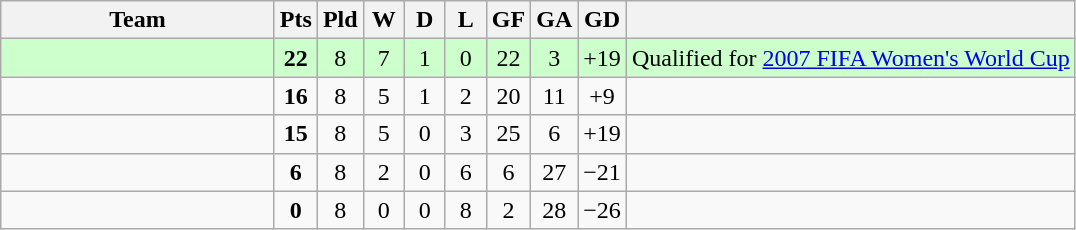<table class="wikitable" style="text-align:center;">
<tr>
<th width=175>Team</th>
<th width=20 abbr="Points">Pts</th>
<th width=20 abbr="Played">Pld</th>
<th width=20 abbr="Won">W</th>
<th width=20 abbr="Drawn">D</th>
<th width=20 abbr="Lost">L</th>
<th width=20 abbr="Goals for">GF</th>
<th width=20 abbr="Goals against">GA</th>
<th width=20 abbr="Goal difference">GD</th>
<th></th>
</tr>
<tr bgcolor="#ccffcc">
<td style="text-align:left;"></td>
<td><strong>22</strong></td>
<td>8</td>
<td>7</td>
<td>1</td>
<td>0</td>
<td>22</td>
<td>3</td>
<td>+19</td>
<td>Qualified for <a href='#'>2007 FIFA Women's World Cup</a></td>
</tr>
<tr>
<td style="text-align:left;"></td>
<td><strong>16</strong></td>
<td>8</td>
<td>5</td>
<td>1</td>
<td>2</td>
<td>20</td>
<td>11</td>
<td>+9</td>
<td></td>
</tr>
<tr>
<td style="text-align:left;"></td>
<td><strong>15</strong></td>
<td>8</td>
<td>5</td>
<td>0</td>
<td>3</td>
<td>25</td>
<td>6</td>
<td>+19</td>
<td></td>
</tr>
<tr>
<td style="text-align:left;"></td>
<td><strong>6</strong></td>
<td>8</td>
<td>2</td>
<td>0</td>
<td>6</td>
<td>6</td>
<td>27</td>
<td>−21</td>
<td></td>
</tr>
<tr>
<td style="text-align:left;"></td>
<td><strong>0</strong></td>
<td>8</td>
<td>0</td>
<td>0</td>
<td>8</td>
<td>2</td>
<td>28</td>
<td>−26</td>
<td></td>
</tr>
</table>
